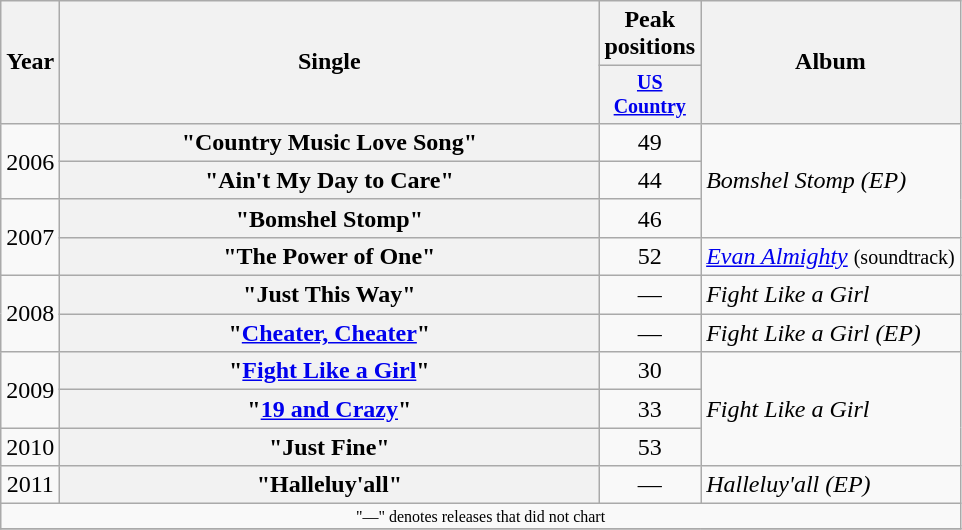<table class="wikitable plainrowheaders" style="text-align:center;">
<tr>
<th rowspan="2">Year</th>
<th rowspan="2" style="width:22em;">Single</th>
<th colspan="1">Peak positions</th>
<th rowspan="2">Album</th>
</tr>
<tr style="font-size:smaller;">
<th width="45"><a href='#'>US Country</a><br></th>
</tr>
<tr>
<td rowspan="2">2006</td>
<th scope="row">"Country Music Love Song"</th>
<td>49</td>
<td align="left" rowspan="3"><em>Bomshel Stomp (EP)</em></td>
</tr>
<tr>
<th scope="row">"Ain't My Day to Care"</th>
<td>44</td>
</tr>
<tr>
<td rowspan="2">2007</td>
<th scope="row">"Bomshel Stomp"</th>
<td>46</td>
</tr>
<tr>
<th scope="row">"The Power of One"</th>
<td>52</td>
<td align="left"><em><a href='#'>Evan Almighty</a></em> <small>(soundtrack)</small></td>
</tr>
<tr>
<td rowspan="2">2008</td>
<th scope="row">"Just This Way"</th>
<td>—</td>
<td align="left"><em>Fight Like a Girl</em></td>
</tr>
<tr>
<th scope="row">"<a href='#'>Cheater, Cheater</a>"</th>
<td>—</td>
<td align="left"><em>Fight Like a Girl (EP)</em></td>
</tr>
<tr>
<td rowspan="2">2009</td>
<th scope="row">"<a href='#'>Fight Like a Girl</a>"</th>
<td>30</td>
<td align="left" rowspan="3"><em>Fight Like a Girl</em></td>
</tr>
<tr>
<th scope="row">"<a href='#'>19 and Crazy</a>"</th>
<td>33</td>
</tr>
<tr>
<td>2010</td>
<th scope="row">"Just Fine"</th>
<td>53</td>
</tr>
<tr>
<td>2011</td>
<th scope="row">"Halleluy'all"</th>
<td>—</td>
<td align="left"><em>Halleluy'all (EP)</em></td>
</tr>
<tr>
<td colspan="4" style="font-size:8pt">"—" denotes releases that did not chart</td>
</tr>
<tr>
</tr>
</table>
